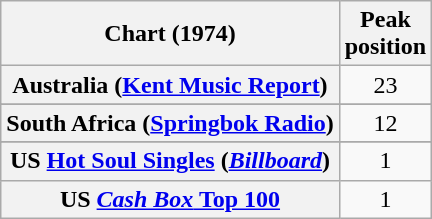<table class="wikitable sortable plainrowheaders" style="text-align:center">
<tr>
<th>Chart (1974)</th>
<th>Peak<br>position</th>
</tr>
<tr>
<th scope="row">Australia (<a href='#'>Kent Music Report</a>)</th>
<td>23</td>
</tr>
<tr>
</tr>
<tr>
</tr>
<tr>
</tr>
<tr>
</tr>
<tr>
</tr>
<tr>
<th scope="row">South Africa (<a href='#'>Springbok Radio</a>)</th>
<td>12</td>
</tr>
<tr>
</tr>
<tr>
</tr>
<tr>
</tr>
<tr>
<th scope="row">US <a href='#'>Hot Soul Singles</a> (<em><a href='#'>Billboard</a></em>)</th>
<td style="text-align:center;">1</td>
</tr>
<tr>
<th scope="row">US <a href='#'><em>Cash Box</em> Top 100</a></th>
<td>1</td>
</tr>
</table>
